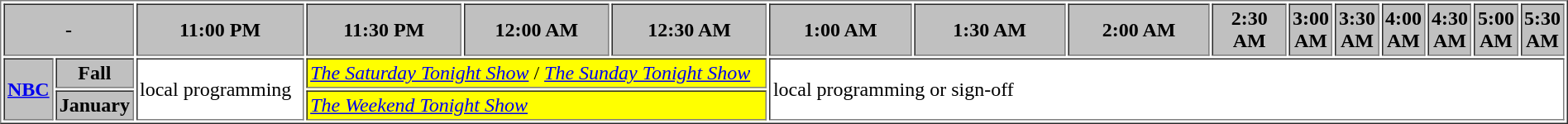<table border="1" cellpadding="2">
<tr>
<th bgcolor="#C0C0C0" colspan=2>-</th>
<th width="13%" bgcolor="#C0C0C0">11:00 PM</th>
<th width="14%" bgcolor="#C0C0C0">11:30 PM</th>
<th width="13%" bgcolor="#C0C0C0">12:00 AM</th>
<th width="14%" bgcolor="#C0C0C0">12:30 AM</th>
<th width="13%" bgcolor="#C0C0C0">1:00 AM</th>
<th width="14%" bgcolor="#C0C0C0">1:30 AM</th>
<th width="13%" bgcolor="#C0C0C0">2:00 AM</th>
<th width="14%" bgcolor="#C0C0C0">2:30 AM</th>
<th width="13%" bgcolor="#C0C0C0">3:00 AM</th>
<th width="14%" bgcolor="#C0C0C0">3:30 AM</th>
<th width="13%" bgcolor="#C0C0C0">4:00 AM</th>
<th width="14%" bgcolor="#C0C0C0">4:30 AM</th>
<th width="13%" bgcolor="#C0C0C0">5:00 AM</th>
<th width="14%" bgcolor="#C0C0C0">5:30 AM</th>
</tr>
<tr>
<th bgcolor="#C0C0C0" rowspan=2><a href='#'>NBC</a></th>
<th bgcolor=#C0C0C0>Fall</th>
<td bgcolor="white" rowspan=2>local programming</td>
<td bgcolor="yellow" colspan="3"><a href='#'><em>The Saturday Tonight Show</em></a> / <a href='#'><em>The Sunday Tonight Show</em></a></td>
<td bgcolor="white" colspan="10" rowspan=2>local programming or sign-off</td>
</tr>
<tr>
<th bgcolor=#C0C0C0>January</th>
<td bgcolor="yellow" colspan="3"><a href='#'><em>The Weekend Tonight Show</em></a></td>
</tr>
</table>
